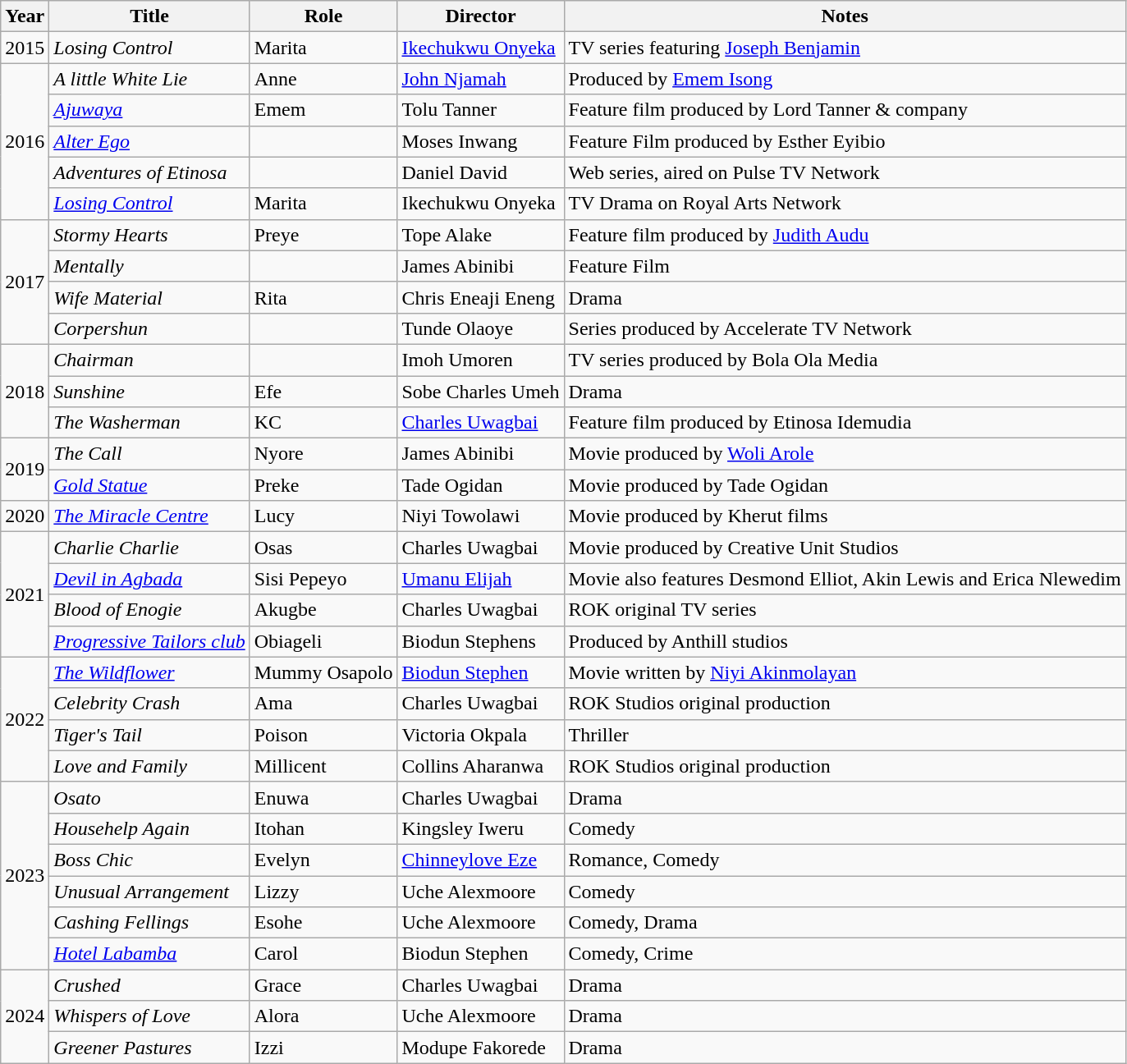<table class="wikitable">
<tr>
<th>Year</th>
<th>Title</th>
<th>Role</th>
<th>Director</th>
<th>Notes</th>
</tr>
<tr>
<td>2015</td>
<td><em>Losing Control</em></td>
<td>Marita</td>
<td><a href='#'>Ikechukwu Onyeka</a></td>
<td>TV series featuring <a href='#'>Joseph Benjamin</a></td>
</tr>
<tr>
<td rowspan="5">2016</td>
<td><em>A little White Lie</em></td>
<td>Anne</td>
<td><a href='#'>John Njamah</a></td>
<td>Produced by <a href='#'>Emem Isong</a></td>
</tr>
<tr>
<td><em><a href='#'>Ajuwaya</a></em></td>
<td>Emem</td>
<td>Tolu Tanner</td>
<td>Feature film produced by Lord Tanner & company</td>
</tr>
<tr>
<td><em><a href='#'>Alter Ego</a></em></td>
<td></td>
<td>Moses Inwang</td>
<td>Feature Film produced by Esther Eyibio</td>
</tr>
<tr>
<td><em>Adventures of Etinosa</em></td>
<td></td>
<td>Daniel David</td>
<td>Web series, aired on Pulse TV Network</td>
</tr>
<tr>
<td><em><a href='#'>Losing Control</a></em></td>
<td>Marita</td>
<td>Ikechukwu Onyeka</td>
<td>TV Drama on Royal Arts Network</td>
</tr>
<tr>
<td rowspan="4">2017</td>
<td><em>Stormy Hearts</em></td>
<td>Preye</td>
<td>Tope Alake</td>
<td>Feature film produced by <a href='#'>Judith Audu</a></td>
</tr>
<tr>
<td><em>Mentally</em></td>
<td></td>
<td>James Abinibi</td>
<td>Feature Film</td>
</tr>
<tr>
<td><em>Wife Material</em></td>
<td>Rita</td>
<td>Chris Eneaji Eneng</td>
<td>Drama</td>
</tr>
<tr>
<td><em>Corpershun</em></td>
<td></td>
<td>Tunde Olaoye</td>
<td>Series produced by Accelerate TV Network</td>
</tr>
<tr>
<td rowspan="3">2018</td>
<td><em>Chairman</em></td>
<td></td>
<td>Imoh Umoren</td>
<td>TV series produced by Bola Ola Media</td>
</tr>
<tr>
<td><em>Sunshine</em></td>
<td>Efe</td>
<td>Sobe Charles Umeh</td>
<td>Drama</td>
</tr>
<tr>
<td><em>The Washerman</em></td>
<td>KC</td>
<td><a href='#'>Charles Uwagbai</a></td>
<td>Feature film produced by Etinosa Idemudia</td>
</tr>
<tr>
<td rowspan="2">2019</td>
<td><em>The Call</em></td>
<td>Nyore</td>
<td>James Abinibi</td>
<td>Movie produced by <a href='#'>Woli Arole</a></td>
</tr>
<tr>
<td><em><a href='#'>Gold Statue</a></em></td>
<td>Preke</td>
<td>Tade Ogidan</td>
<td>Movie produced by Tade Ogidan</td>
</tr>
<tr>
<td>2020</td>
<td><em><a href='#'>The Miracle Centre</a></em></td>
<td>Lucy</td>
<td>Niyi Towolawi</td>
<td>Movie produced by Kherut films</td>
</tr>
<tr>
<td rowspan="4">2021</td>
<td><em>Charlie Charlie</em></td>
<td>Osas</td>
<td>Charles Uwagbai</td>
<td>Movie produced by Creative Unit Studios</td>
</tr>
<tr>
<td><em><a href='#'>Devil in Agbada</a></em></td>
<td>Sisi Pepeyo</td>
<td><a href='#'>Umanu Elijah</a></td>
<td>Movie also features Desmond Elliot, Akin Lewis and Erica Nlewedim</td>
</tr>
<tr>
<td><em>Blood of Enogie</em></td>
<td>Akugbe</td>
<td>Charles Uwagbai</td>
<td>ROK original TV series</td>
</tr>
<tr>
<td><em><a href='#'>Progressive Tailors club</a></em></td>
<td>Obiageli</td>
<td>Biodun Stephens</td>
<td>Produced by Anthill studios</td>
</tr>
<tr>
<td rowspan="4">2022</td>
<td><em><a href='#'>The Wildflower</a></em></td>
<td>Mummy Osapolo</td>
<td><a href='#'>Biodun Stephen</a></td>
<td>Movie written by <a href='#'>Niyi Akinmolayan</a></td>
</tr>
<tr>
<td><em>Celebrity Crash</em></td>
<td>Ama</td>
<td>Charles Uwagbai</td>
<td>ROK Studios original production</td>
</tr>
<tr>
<td><em>Tiger's Tail</em></td>
<td>Poison</td>
<td>Victoria Okpala</td>
<td>Thriller</td>
</tr>
<tr>
<td><em>Love and Family</em></td>
<td>Millicent</td>
<td>Collins Aharanwa</td>
<td>ROK Studios original production</td>
</tr>
<tr>
<td rowspan="6">2023</td>
<td><em>Osato</em></td>
<td>Enuwa</td>
<td>Charles Uwagbai</td>
<td>Drama</td>
</tr>
<tr>
<td><em>Househelp Again</em></td>
<td>Itohan</td>
<td>Kingsley Iweru</td>
<td>Comedy</td>
</tr>
<tr>
<td><em>Boss Chic</em></td>
<td>Evelyn</td>
<td><a href='#'>Chinneylove Eze</a></td>
<td>Romance, Comedy</td>
</tr>
<tr>
<td><em>Unusual Arrangement</em></td>
<td>Lizzy</td>
<td>Uche Alexmoore</td>
<td>Comedy</td>
</tr>
<tr>
<td><em>Cashing Fellings</em></td>
<td>Esohe</td>
<td>Uche Alexmoore</td>
<td>Comedy, Drama</td>
</tr>
<tr>
<td><em><a href='#'>Hotel Labamba</a></em></td>
<td>Carol</td>
<td>Biodun Stephen</td>
<td>Comedy, Crime</td>
</tr>
<tr>
<td rowspan="3">2024</td>
<td><em>Crushed</em></td>
<td>Grace</td>
<td>Charles Uwagbai</td>
<td>Drama</td>
</tr>
<tr>
<td><em>Whispers of Love</em></td>
<td>Alora</td>
<td>Uche Alexmoore</td>
<td>Drama</td>
</tr>
<tr>
<td><em>Greener Pastures</em></td>
<td>Izzi</td>
<td>Modupe Fakorede</td>
<td>Drama</td>
</tr>
</table>
